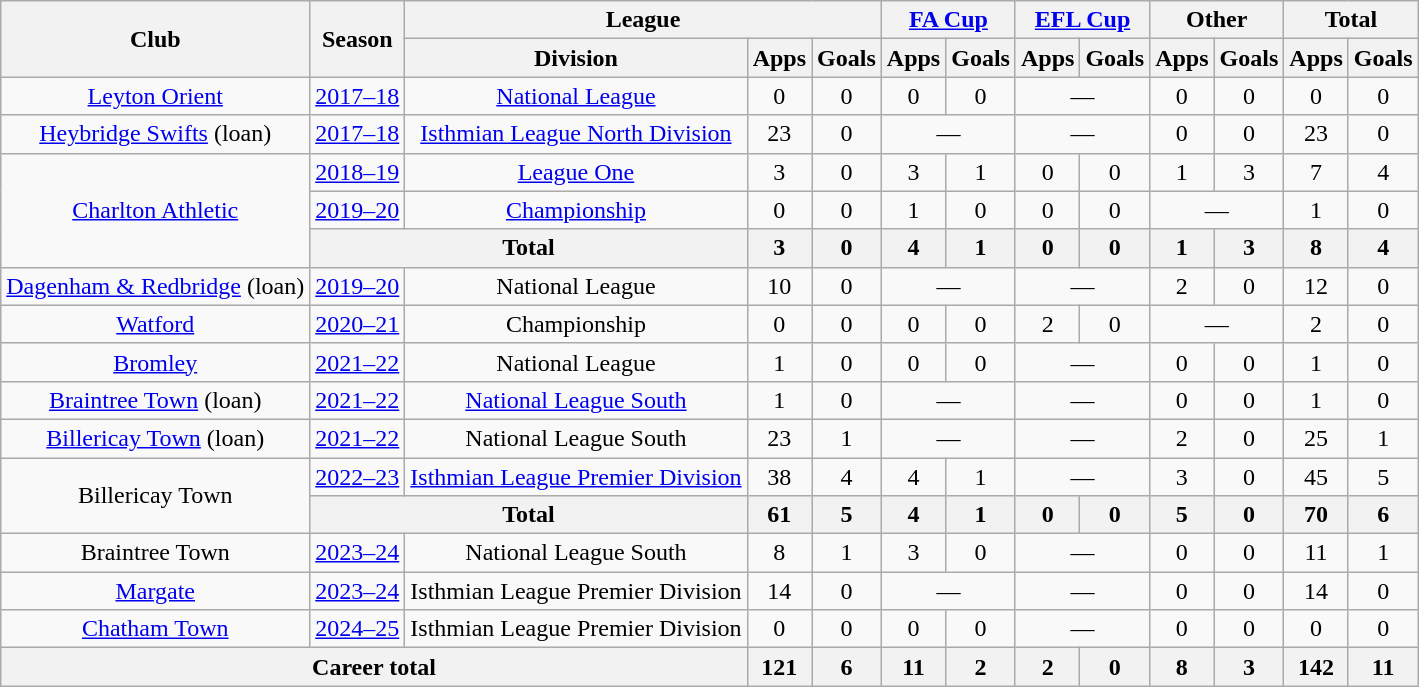<table class="wikitable" style="text-align: center;">
<tr>
<th rowspan="2">Club</th>
<th rowspan="2">Season</th>
<th colspan="3">League</th>
<th colspan="2"><a href='#'>FA Cup</a></th>
<th colspan="2"><a href='#'>EFL Cup</a></th>
<th colspan="2">Other</th>
<th colspan="2">Total</th>
</tr>
<tr>
<th>Division</th>
<th>Apps</th>
<th>Goals</th>
<th>Apps</th>
<th>Goals</th>
<th>Apps</th>
<th>Goals</th>
<th>Apps</th>
<th>Goals</th>
<th>Apps</th>
<th>Goals</th>
</tr>
<tr>
<td><a href='#'>Leyton Orient</a></td>
<td><a href='#'>2017–18</a></td>
<td><a href='#'>National League</a></td>
<td>0</td>
<td>0</td>
<td>0</td>
<td>0</td>
<td colspan="2">—</td>
<td>0</td>
<td>0</td>
<td>0</td>
<td>0</td>
</tr>
<tr>
<td><a href='#'>Heybridge Swifts</a> (loan)</td>
<td><a href='#'>2017–18</a></td>
<td><a href='#'>Isthmian League North Division</a></td>
<td>23</td>
<td>0</td>
<td colspan="2">—</td>
<td colspan="2">—</td>
<td>0</td>
<td>0</td>
<td>23</td>
<td>0</td>
</tr>
<tr>
<td rowspan="3"><a href='#'>Charlton Athletic</a></td>
<td><a href='#'>2018–19</a></td>
<td><a href='#'>League One</a></td>
<td>3</td>
<td>0</td>
<td>3</td>
<td>1</td>
<td>0</td>
<td>0</td>
<td>1</td>
<td>3</td>
<td>7</td>
<td>4</td>
</tr>
<tr>
<td><a href='#'>2019–20</a></td>
<td><a href='#'>Championship</a></td>
<td>0</td>
<td>0</td>
<td>1</td>
<td>0</td>
<td>0</td>
<td>0</td>
<td colspan="2">—</td>
<td>1</td>
<td>0</td>
</tr>
<tr>
<th colspan="2">Total</th>
<th>3</th>
<th>0</th>
<th>4</th>
<th>1</th>
<th>0</th>
<th>0</th>
<th>1</th>
<th>3</th>
<th>8</th>
<th>4</th>
</tr>
<tr>
<td><a href='#'>Dagenham & Redbridge</a> (loan)</td>
<td><a href='#'>2019–20</a></td>
<td>National League</td>
<td>10</td>
<td>0</td>
<td colspan="2">—</td>
<td colspan="2">—</td>
<td>2</td>
<td>0</td>
<td>12</td>
<td>0</td>
</tr>
<tr>
<td><a href='#'>Watford</a></td>
<td><a href='#'>2020–21</a></td>
<td>Championship</td>
<td>0</td>
<td>0</td>
<td>0</td>
<td>0</td>
<td>2</td>
<td>0</td>
<td colspan="2">—</td>
<td>2</td>
<td>0</td>
</tr>
<tr>
<td><a href='#'>Bromley</a></td>
<td><a href='#'>2021–22</a></td>
<td>National League</td>
<td>1</td>
<td>0</td>
<td>0</td>
<td>0</td>
<td colspan="2">—</td>
<td>0</td>
<td>0</td>
<td>1</td>
<td>0</td>
</tr>
<tr>
<td><a href='#'>Braintree Town</a> (loan)</td>
<td><a href='#'>2021–22</a></td>
<td><a href='#'>National League South</a></td>
<td>1</td>
<td>0</td>
<td colspan="2">—</td>
<td colspan="2">—</td>
<td>0</td>
<td>0</td>
<td>1</td>
<td>0</td>
</tr>
<tr>
<td><a href='#'>Billericay Town</a> (loan)</td>
<td><a href='#'>2021–22</a></td>
<td>National League South</td>
<td>23</td>
<td>1</td>
<td colspan="2">—</td>
<td colspan="2">—</td>
<td>2</td>
<td>0</td>
<td>25</td>
<td>1</td>
</tr>
<tr>
<td rowspan="2">Billericay Town</td>
<td><a href='#'>2022–23</a></td>
<td><a href='#'>Isthmian League Premier Division</a></td>
<td>38</td>
<td>4</td>
<td>4</td>
<td>1</td>
<td colspan="2">—</td>
<td>3</td>
<td>0</td>
<td>45</td>
<td>5</td>
</tr>
<tr>
<th colspan="2">Total</th>
<th>61</th>
<th>5</th>
<th>4</th>
<th>1</th>
<th>0</th>
<th>0</th>
<th>5</th>
<th>0</th>
<th>70</th>
<th>6</th>
</tr>
<tr>
<td>Braintree Town</td>
<td><a href='#'>2023–24</a></td>
<td>National League South</td>
<td>8</td>
<td>1</td>
<td>3</td>
<td>0</td>
<td colspan="2">—</td>
<td>0</td>
<td>0</td>
<td>11</td>
<td>1</td>
</tr>
<tr>
<td><a href='#'>Margate</a></td>
<td><a href='#'>2023–24</a></td>
<td>Isthmian League Premier Division</td>
<td>14</td>
<td>0</td>
<td colspan="2">—</td>
<td colspan="2">—</td>
<td>0</td>
<td>0</td>
<td>14</td>
<td>0</td>
</tr>
<tr>
<td><a href='#'>Chatham Town</a></td>
<td><a href='#'>2024–25</a></td>
<td>Isthmian League Premier Division</td>
<td>0</td>
<td>0</td>
<td>0</td>
<td>0</td>
<td colspan="2">—</td>
<td>0</td>
<td>0</td>
<td>0</td>
<td>0</td>
</tr>
<tr>
<th colspan="3">Career total</th>
<th>121</th>
<th>6</th>
<th>11</th>
<th>2</th>
<th>2</th>
<th>0</th>
<th>8</th>
<th>3</th>
<th>142</th>
<th>11</th>
</tr>
</table>
